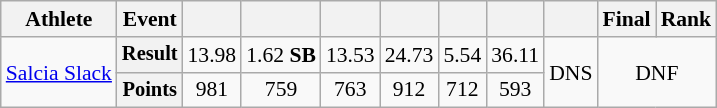<table class="wikitable" style="font-size:90%">
<tr>
<th>Athlete</th>
<th>Event</th>
<th></th>
<th></th>
<th></th>
<th></th>
<th></th>
<th></th>
<th></th>
<th>Final</th>
<th>Rank</th>
</tr>
<tr style=text-align:center>
<td rowspan=2 style=text-align:left><a href='#'>Salcia Slack</a></td>
<th style="font-size:95%">Result</th>
<td>13.98</td>
<td>1.62 <strong>SB</strong></td>
<td>13.53</td>
<td>24.73</td>
<td>5.54</td>
<td>36.11</td>
<td rowspan=2>DNS</td>
<td rowspan=2 colspan=2>DNF</td>
</tr>
<tr style=text-align:center>
<th style="font-size:95%">Points</th>
<td>981</td>
<td>759</td>
<td>763</td>
<td>912</td>
<td>712</td>
<td>593</td>
</tr>
</table>
